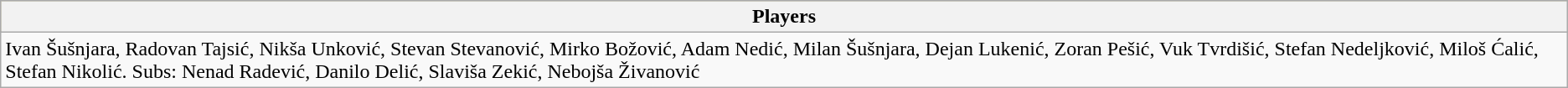<table class="wikitable">
<tr style="background:#bdb76b;">
<th>Players</th>
</tr>
<tr>
<td>Ivan Šušnjara, Radovan Tajsić, Nikša Unković, Stevan Stevanović, Mirko Božović, Adam Nedić, Milan Šušnjara, Dejan Lukenić, Zoran Pešić, Vuk Tvrdišić, Stefan Nedeljković, Miloš Ćalić, Stefan Nikolić. Subs: Nenad Radević, Danilo Delić, Slaviša Zekić, Nebojša Živanović</td>
</tr>
</table>
